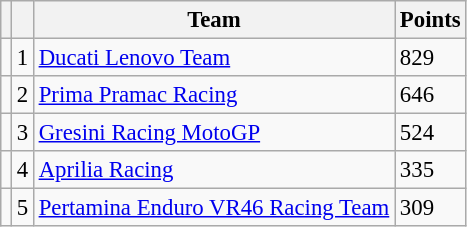<table class="wikitable" style="font-size: 95%;">
<tr>
<th></th>
<th></th>
<th>Team</th>
<th>Points</th>
</tr>
<tr>
<td></td>
<td align=center>1</td>
<td> <a href='#'>Ducati Lenovo Team</a></td>
<td align=left>829</td>
</tr>
<tr>
<td></td>
<td align=center>2</td>
<td> <a href='#'>Prima Pramac Racing</a></td>
<td align=left>646</td>
</tr>
<tr>
<td></td>
<td align=center>3</td>
<td> <a href='#'>Gresini Racing MotoGP</a></td>
<td align=left>524</td>
</tr>
<tr>
<td></td>
<td align=center>4</td>
<td> <a href='#'>Aprilia Racing</a></td>
<td align=left>335</td>
</tr>
<tr>
<td></td>
<td align=center>5</td>
<td> <a href='#'>Pertamina Enduro VR46 Racing Team</a></td>
<td align=left>309</td>
</tr>
</table>
